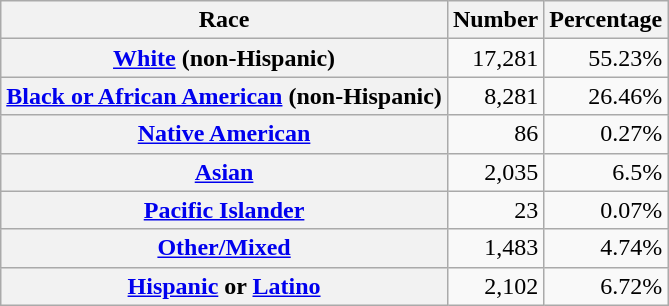<table class="wikitable" style="text-align:right">
<tr>
<th scope="col">Race</th>
<th scope="col">Number</th>
<th scope="col">Percentage</th>
</tr>
<tr>
<th scope="row"><a href='#'>White</a> (non-Hispanic)</th>
<td>17,281</td>
<td>55.23%</td>
</tr>
<tr>
<th scope="row"><a href='#'>Black or African American</a> (non-Hispanic)</th>
<td>8,281</td>
<td>26.46%</td>
</tr>
<tr>
<th scope="row"><a href='#'>Native American</a></th>
<td>86</td>
<td>0.27%</td>
</tr>
<tr>
<th scope="row"><a href='#'>Asian</a></th>
<td>2,035</td>
<td>6.5%</td>
</tr>
<tr>
<th scope="row"><a href='#'>Pacific Islander</a></th>
<td>23</td>
<td>0.07%</td>
</tr>
<tr>
<th scope="row"><a href='#'>Other/Mixed</a></th>
<td>1,483</td>
<td>4.74%</td>
</tr>
<tr>
<th scope="row"><a href='#'>Hispanic</a> or <a href='#'>Latino</a></th>
<td>2,102</td>
<td>6.72%</td>
</tr>
</table>
